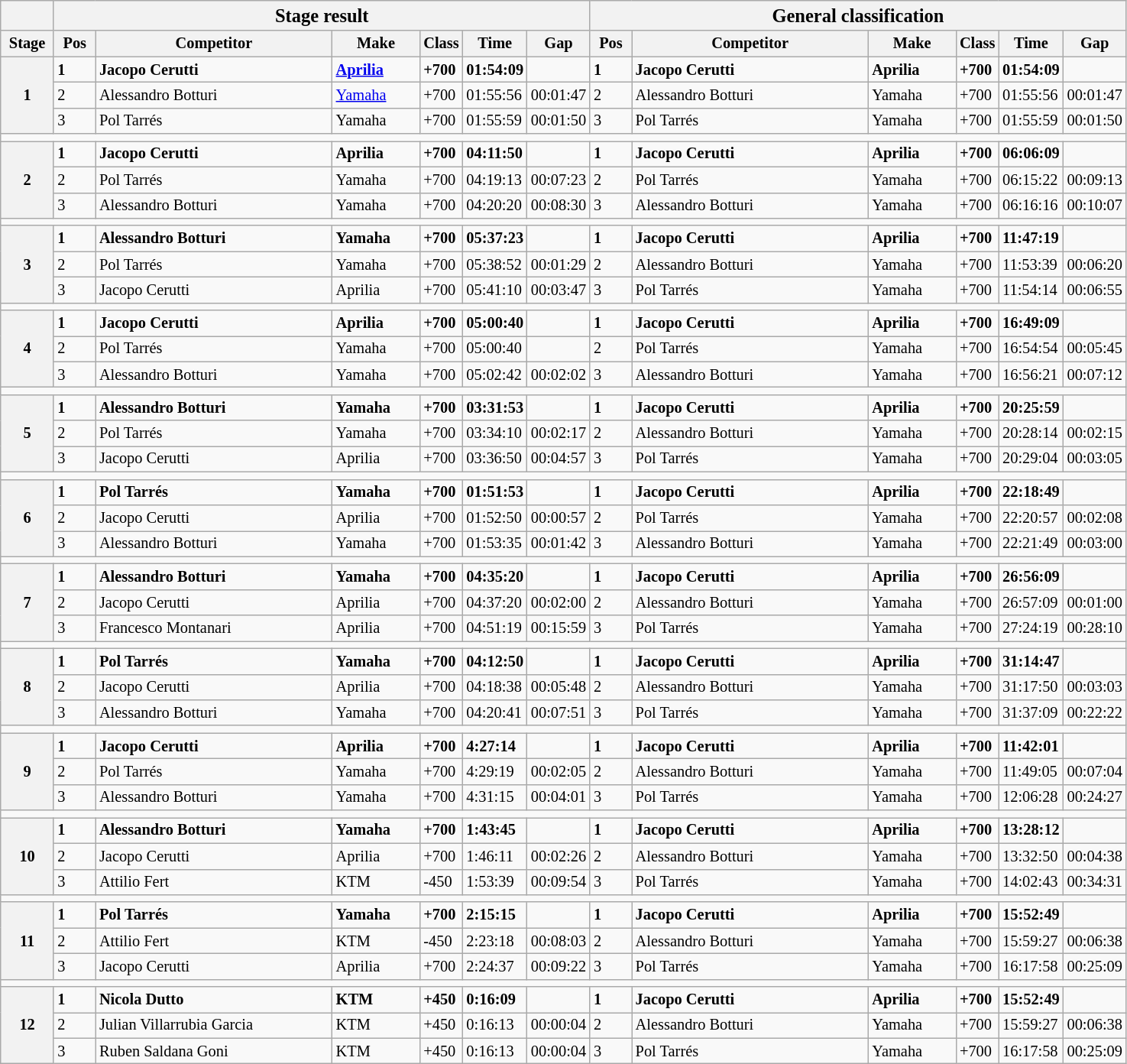<table class="wikitable" style="font-size:85%;">
<tr>
<th></th>
<th colspan="6"><big>Stage result </big></th>
<th colspan="6"><big>General classification</big></th>
</tr>
<tr>
<th width="40px">Stage</th>
<th width="30px">Pos</th>
<th width="200px">Competitor</th>
<th width="70px">Make</th>
<th>Class</th>
<th width="40px">Time</th>
<th width="40px">Gap</th>
<th width="30px">Pos</th>
<th width="200px">Competitor</th>
<th width="70px">Make</th>
<th>Class</th>
<th width="40px">Time</th>
<th width="40px">Gap</th>
</tr>
<tr>
<th rowspan="3">1</th>
<td><strong>1</strong></td>
<td><strong> Jacopo Cerutti</strong></td>
<td><strong><a href='#'>Aprilia</a></strong></td>
<td><strong>+700</strong></td>
<td><strong>01:54:09</strong></td>
<td></td>
<td><strong>1</strong></td>
<td><strong> Jacopo Cerutti</strong></td>
<td><strong>Aprilia</strong></td>
<td><strong>+700</strong></td>
<td><strong>01:54:09</strong></td>
<td></td>
</tr>
<tr>
<td>2</td>
<td> Alessandro Botturi</td>
<td><a href='#'>Yamaha</a></td>
<td>+700</td>
<td>01:55:56</td>
<td>00:01:47</td>
<td>2</td>
<td> Alessandro Botturi</td>
<td>Yamaha</td>
<td>+700</td>
<td>01:55:56</td>
<td>00:01:47</td>
</tr>
<tr>
<td>3</td>
<td> Pol Tarrés</td>
<td>Yamaha</td>
<td>+700</td>
<td>01:55:59</td>
<td>00:01:50</td>
<td>3</td>
<td> Pol Tarrés</td>
<td>Yamaha</td>
<td>+700</td>
<td>01:55:59</td>
<td>00:01:50</td>
</tr>
<tr>
<td colspan="13"></td>
</tr>
<tr>
<th rowspan=3>2</th>
<td><strong>1</strong></td>
<td><strong> Jacopo Cerutti</strong></td>
<td><strong>Aprilia</strong></td>
<td><strong>+700</strong></td>
<td><strong>04:11:50</strong></td>
<td></td>
<td><strong>1</strong></td>
<td><strong> Jacopo Cerutti</strong></td>
<td><strong>Aprilia</strong></td>
<td><strong>+700</strong></td>
<td><strong>06:06:09</strong></td>
<td></td>
</tr>
<tr>
<td>2</td>
<td> Pol Tarrés</td>
<td>Yamaha</td>
<td>+700</td>
<td>04:19:13</td>
<td>00:07:23</td>
<td>2</td>
<td> Pol Tarrés</td>
<td>Yamaha</td>
<td>+700</td>
<td>06:15:22</td>
<td>00:09:13</td>
</tr>
<tr>
<td>3</td>
<td> Alessandro Botturi</td>
<td>Yamaha</td>
<td>+700</td>
<td>04:20:20</td>
<td>00:08:30</td>
<td>3</td>
<td> Alessandro Botturi</td>
<td>Yamaha</td>
<td>+700</td>
<td>06:16:16</td>
<td>00:10:07</td>
</tr>
<tr>
<td colspan="13"></td>
</tr>
<tr>
<th rowspan=3>3</th>
<td><strong>1</strong></td>
<td><strong> Alessandro Botturi</strong></td>
<td><strong>Yamaha</strong></td>
<td><strong>+700</strong></td>
<td><strong>05:37:23</strong></td>
<td></td>
<td><strong>1</strong></td>
<td><strong> Jacopo Cerutti</strong></td>
<td><strong>Aprilia</strong></td>
<td><strong>+700</strong></td>
<td><strong>11:47:19</strong></td>
<td></td>
</tr>
<tr>
<td>2</td>
<td> Pol Tarrés</td>
<td>Yamaha</td>
<td>+700</td>
<td>05:38:52</td>
<td>00:01:29</td>
<td>2</td>
<td> Alessandro Botturi</td>
<td>Yamaha</td>
<td>+700</td>
<td>11:53:39</td>
<td>00:06:20</td>
</tr>
<tr>
<td>3</td>
<td> Jacopo Cerutti</td>
<td>Aprilia</td>
<td>+700</td>
<td>05:41:10</td>
<td>00:03:47</td>
<td>3</td>
<td> Pol Tarrés</td>
<td>Yamaha</td>
<td>+700</td>
<td>11:54:14</td>
<td>00:06:55</td>
</tr>
<tr>
<td colspan="13"></td>
</tr>
<tr>
<th rowspan=3>4</th>
<td><strong>1</strong></td>
<td><strong> Jacopo Cerutti</strong></td>
<td><strong>Aprilia</strong></td>
<td><strong>+700</strong></td>
<td><strong>05:00:40</strong></td>
<td></td>
<td><strong>1</strong></td>
<td><strong> Jacopo Cerutti</strong></td>
<td><strong>Aprilia</strong></td>
<td><strong>+700</strong></td>
<td><strong>16:49:09</strong></td>
<td></td>
</tr>
<tr>
<td>2</td>
<td> Pol Tarrés</td>
<td>Yamaha</td>
<td>+700</td>
<td>05:00:40</td>
<td></td>
<td>2</td>
<td> Pol Tarrés</td>
<td>Yamaha</td>
<td>+700</td>
<td>16:54:54</td>
<td>00:05:45</td>
</tr>
<tr>
<td>3</td>
<td> Alessandro Botturi</td>
<td>Yamaha</td>
<td>+700</td>
<td>05:02:42</td>
<td>00:02:02</td>
<td>3</td>
<td> Alessandro Botturi</td>
<td>Yamaha</td>
<td>+700</td>
<td>16:56:21</td>
<td>00:07:12</td>
</tr>
<tr>
<td colspan="13"></td>
</tr>
<tr>
<th rowspan=3>5</th>
<td><strong>1</strong></td>
<td><strong> Alessandro Botturi</strong></td>
<td><strong>Yamaha</strong></td>
<td><strong>+700</strong></td>
<td><strong>03:31:53</strong></td>
<td></td>
<td><strong>1</strong></td>
<td><strong> Jacopo Cerutti</strong></td>
<td><strong>Aprilia</strong></td>
<td><strong>+700</strong></td>
<td><strong>20:25:59</strong></td>
<td></td>
</tr>
<tr>
<td>2</td>
<td> Pol Tarrés</td>
<td>Yamaha</td>
<td>+700</td>
<td>03:34:10</td>
<td>00:02:17</td>
<td>2</td>
<td> Alessandro Botturi</td>
<td>Yamaha</td>
<td>+700</td>
<td>20:28:14</td>
<td>00:02:15</td>
</tr>
<tr>
<td>3</td>
<td> Jacopo Cerutti</td>
<td>Aprilia</td>
<td>+700</td>
<td>03:36:50</td>
<td>00:04:57</td>
<td>3</td>
<td> Pol Tarrés</td>
<td>Yamaha</td>
<td>+700</td>
<td>20:29:04</td>
<td>00:03:05</td>
</tr>
<tr>
<td colspan="13"></td>
</tr>
<tr>
<th rowspan=3>6</th>
<td><strong>1</strong></td>
<td><strong> Pol Tarrés</strong></td>
<td><strong>Yamaha</strong></td>
<td><strong>+700</strong></td>
<td><strong>01:51:53</strong></td>
<td></td>
<td><strong>1</strong></td>
<td><strong> Jacopo Cerutti</strong></td>
<td><strong>Aprilia</strong></td>
<td><strong>+700</strong></td>
<td><strong>22:18:49</strong></td>
<td></td>
</tr>
<tr>
<td>2</td>
<td> Jacopo Cerutti</td>
<td>Aprilia</td>
<td>+700</td>
<td>01:52:50</td>
<td>00:00:57</td>
<td>2</td>
<td> Pol Tarrés</td>
<td>Yamaha</td>
<td>+700</td>
<td>22:20:57</td>
<td>00:02:08</td>
</tr>
<tr>
<td>3</td>
<td> Alessandro Botturi</td>
<td>Yamaha</td>
<td>+700</td>
<td>01:53:35</td>
<td>00:01:42</td>
<td>3</td>
<td> Alessandro Botturi</td>
<td>Yamaha</td>
<td>+700</td>
<td>22:21:49</td>
<td>00:03:00</td>
</tr>
<tr>
<td colspan="13"></td>
</tr>
<tr>
<th rowspan=3>7</th>
<td><strong>1</strong></td>
<td><strong> Alessandro Botturi</strong></td>
<td><strong>Yamaha</strong></td>
<td><strong>+700</strong></td>
<td><strong>04:35:20</strong></td>
<td></td>
<td><strong>1</strong></td>
<td><strong> Jacopo Cerutti</strong></td>
<td><strong>Aprilia</strong></td>
<td><strong>+700</strong></td>
<td><strong>26:56:09</strong></td>
<td></td>
</tr>
<tr>
<td>2</td>
<td> Jacopo Cerutti</td>
<td>Aprilia</td>
<td>+700</td>
<td>04:37:20</td>
<td>00:02:00</td>
<td>2</td>
<td> Alessandro Botturi</td>
<td>Yamaha</td>
<td>+700</td>
<td>26:57:09</td>
<td>00:01:00</td>
</tr>
<tr>
<td>3</td>
<td> Francesco Montanari</td>
<td>Aprilia</td>
<td>+700</td>
<td>04:51:19</td>
<td>00:15:59</td>
<td>3</td>
<td> Pol Tarrés</td>
<td>Yamaha</td>
<td>+700</td>
<td>27:24:19</td>
<td>00:28:10</td>
</tr>
<tr>
<td colspan="13"></td>
</tr>
<tr>
<th rowspan=3>8</th>
<td><strong>1</strong></td>
<td><strong> Pol Tarrés</strong></td>
<td><strong>Yamaha</strong></td>
<td><strong>+700</strong></td>
<td><strong>04:12:50</strong></td>
<td></td>
<td><strong>1</strong></td>
<td><strong> Jacopo Cerutti</strong></td>
<td><strong>Aprilia</strong></td>
<td><strong>+700</strong></td>
<td><strong>31:14:47</strong></td>
<td></td>
</tr>
<tr>
<td>2</td>
<td> Jacopo Cerutti</td>
<td>Aprilia</td>
<td>+700</td>
<td>04:18:38</td>
<td>00:05:48</td>
<td>2</td>
<td> Alessandro Botturi</td>
<td>Yamaha</td>
<td>+700</td>
<td>31:17:50</td>
<td>00:03:03</td>
</tr>
<tr>
<td>3</td>
<td> Alessandro Botturi</td>
<td>Yamaha</td>
<td>+700</td>
<td>04:20:41</td>
<td>00:07:51</td>
<td>3</td>
<td> Pol Tarrés</td>
<td>Yamaha</td>
<td>+700</td>
<td>31:37:09</td>
<td>00:22:22</td>
</tr>
<tr>
<td colspan="13"></td>
</tr>
<tr>
<th rowspan=3>9</th>
<td><strong>1</strong></td>
<td><strong> Jacopo Cerutti</strong></td>
<td><strong>Aprilia</strong></td>
<td><strong>+700</strong></td>
<td><strong>4:27:14</strong></td>
<td></td>
<td><strong>1</strong></td>
<td><strong> Jacopo Cerutti</strong></td>
<td><strong>Aprilia</strong></td>
<td><strong>+700</strong></td>
<td><strong>11:42:01</strong></td>
<td></td>
</tr>
<tr>
<td>2</td>
<td> Pol Tarrés</td>
<td>Yamaha</td>
<td>+700</td>
<td>4:29:19</td>
<td>00:02:05</td>
<td>2</td>
<td> Alessandro Botturi</td>
<td>Yamaha</td>
<td>+700</td>
<td>11:49:05</td>
<td>00:07:04</td>
</tr>
<tr>
<td>3</td>
<td> Alessandro Botturi</td>
<td>Yamaha</td>
<td>+700</td>
<td>4:31:15</td>
<td>00:04:01</td>
<td>3</td>
<td> Pol Tarrés</td>
<td>Yamaha</td>
<td>+700</td>
<td>12:06:28</td>
<td>00:24:27</td>
</tr>
<tr>
<td colspan="13"></td>
</tr>
<tr>
<th rowspan=3>10</th>
<td><strong>1</strong></td>
<td><strong> Alessandro Botturi</strong></td>
<td><strong>Yamaha</strong></td>
<td><strong>+700</strong></td>
<td><strong>1:43:45</strong></td>
<td></td>
<td><strong>1</strong></td>
<td><strong> Jacopo Cerutti</strong></td>
<td><strong>Aprilia</strong></td>
<td><strong>+700</strong></td>
<td><strong>13:28:12</strong></td>
<td></td>
</tr>
<tr>
<td>2</td>
<td> Jacopo Cerutti</td>
<td>Aprilia</td>
<td>+700</td>
<td>1:46:11</td>
<td>00:02:26</td>
<td>2</td>
<td> Alessandro Botturi</td>
<td>Yamaha</td>
<td>+700</td>
<td>13:32:50</td>
<td>00:04:38</td>
</tr>
<tr>
<td>3</td>
<td> Attilio Fert</td>
<td>KTM</td>
<td>-450</td>
<td>1:53:39</td>
<td>00:09:54</td>
<td>3</td>
<td> Pol Tarrés</td>
<td>Yamaha</td>
<td>+700</td>
<td>14:02:43</td>
<td>00:34:31</td>
</tr>
<tr>
<td colspan="13"></td>
</tr>
<tr>
<th rowspan=3>11</th>
<td><strong>1</strong></td>
<td><strong> Pol Tarrés</strong></td>
<td><strong>Yamaha</strong></td>
<td><strong>+700</strong></td>
<td><strong>2:15:15</strong></td>
<td></td>
<td><strong>1</strong></td>
<td><strong> Jacopo Cerutti</strong></td>
<td><strong>Aprilia</strong></td>
<td><strong>+700</strong></td>
<td><strong>15:52:49</strong></td>
<td></td>
</tr>
<tr>
<td>2</td>
<td> Attilio Fert</td>
<td>KTM</td>
<td>-450</td>
<td>2:23:18</td>
<td>00:08:03</td>
<td>2</td>
<td> Alessandro Botturi</td>
<td>Yamaha</td>
<td>+700</td>
<td>15:59:27</td>
<td>00:06:38</td>
</tr>
<tr>
<td>3</td>
<td> Jacopo Cerutti</td>
<td>Aprilia</td>
<td>+700</td>
<td>2:24:37</td>
<td>00:09:22</td>
<td>3</td>
<td> Pol Tarrés</td>
<td>Yamaha</td>
<td>+700</td>
<td>16:17:58</td>
<td>00:25:09</td>
</tr>
<tr>
<td colspan="13"></td>
</tr>
<tr>
<th rowspan=3>12</th>
<td><strong>1</strong></td>
<td><strong> Nicola Dutto</strong></td>
<td><strong>KTM</strong></td>
<td><strong>+450</strong></td>
<td><strong>0:16:09</strong></td>
<td></td>
<td><strong>1</strong></td>
<td><strong> Jacopo Cerutti</strong></td>
<td><strong>Aprilia</strong></td>
<td><strong>+700</strong></td>
<td><strong>15:52:49</strong></td>
<td></td>
</tr>
<tr>
<td>2</td>
<td> Julian Villarrubia Garcia</td>
<td>KTM</td>
<td>+450</td>
<td>0:16:13</td>
<td>00:00:04</td>
<td>2</td>
<td> Alessandro Botturi</td>
<td>Yamaha</td>
<td>+700</td>
<td>15:59:27</td>
<td>00:06:38</td>
</tr>
<tr>
<td>3</td>
<td> Ruben Saldana Goni</td>
<td>KTM</td>
<td>+450</td>
<td>0:16:13</td>
<td>00:00:04</td>
<td>3</td>
<td> Pol Tarrés</td>
<td>Yamaha</td>
<td>+700</td>
<td>16:17:58</td>
<td>00:25:09</td>
</tr>
</table>
